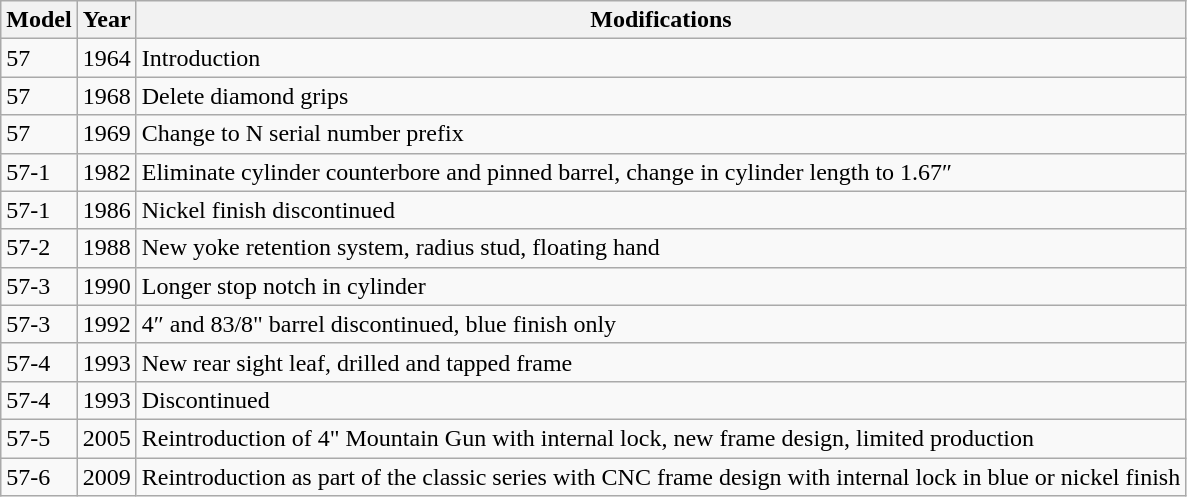<table class="wikitable">
<tr>
<th>Model</th>
<th>Year</th>
<th>Modifications</th>
</tr>
<tr>
<td>57</td>
<td>1964</td>
<td>Introduction</td>
</tr>
<tr>
<td>57</td>
<td>1968</td>
<td>Delete diamond grips</td>
</tr>
<tr>
<td>57</td>
<td>1969</td>
<td>Change to N serial number prefix</td>
</tr>
<tr>
<td>57-1</td>
<td>1982</td>
<td>Eliminate cylinder counterbore and pinned barrel, change in cylinder length to 1.67″</td>
</tr>
<tr>
<td>57-1</td>
<td>1986</td>
<td>Nickel finish discontinued</td>
</tr>
<tr>
<td>57-2</td>
<td>1988</td>
<td>New yoke retention system, radius stud, floating hand</td>
</tr>
<tr>
<td>57-3</td>
<td>1990</td>
<td>Longer stop notch in cylinder</td>
</tr>
<tr>
<td>57-3</td>
<td>1992</td>
<td>4″ and 83/8" barrel discontinued, blue finish only</td>
</tr>
<tr>
<td>57-4</td>
<td>1993</td>
<td>New rear sight leaf, drilled and tapped frame</td>
</tr>
<tr>
<td>57-4</td>
<td>1993</td>
<td>Discontinued</td>
</tr>
<tr>
<td>57-5</td>
<td>2005</td>
<td>Reintroduction of 4" Mountain Gun with internal lock, new frame design, limited production</td>
</tr>
<tr>
<td>57-6</td>
<td>2009</td>
<td>Reintroduction as part of the classic series with CNC frame design with internal lock in blue or nickel finish</td>
</tr>
</table>
